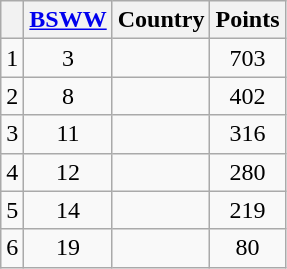<table class="wikitable" style="text-align:center;">
<tr>
<th></th>
<th><a href='#'>BSWW</a></th>
<th>Country</th>
<th>Points</th>
</tr>
<tr>
<td>1</td>
<td>3</td>
<td align="left"></td>
<td>703</td>
</tr>
<tr>
<td>2</td>
<td>8</td>
<td align="left"></td>
<td>402</td>
</tr>
<tr>
<td>3</td>
<td>11</td>
<td align="left"></td>
<td>316</td>
</tr>
<tr>
<td>4</td>
<td>12</td>
<td align="left"></td>
<td>280</td>
</tr>
<tr>
<td>5</td>
<td>14</td>
<td align="left"></td>
<td>219</td>
</tr>
<tr>
<td>6</td>
<td>19</td>
<td align="left"></td>
<td>80</td>
</tr>
</table>
